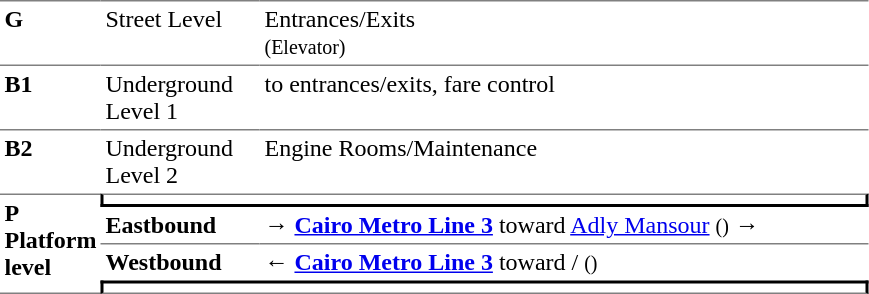<table table border=0 cellspacing=0 cellpadding=3>
<tr>
<td style="border-top:solid 1px gray;border-bottom:solid 1px gray;" valign=top width=50><strong>G</strong></td>
<td style="border-top:solid 1px gray;border-bottom:solid 1px gray;" valign=top width=100>Street Level</td>
<td style="border-top:solid 1px gray;border-bottom:solid 1px gray;" valign=top width=400>Entrances/Exits<br><small> (Elevator)</small></td>
</tr>
<tr>
<td style="border-bottom:solid 1px gray;" valign=top width=50><strong>B1</strong></td>
<td style="border-bottom:solid 1px gray;" valign=top width=100>Underground Level 1</td>
<td style="border-bottom:solid 1px gray;" valign=top width=400>to entrances/exits, fare control</td>
</tr>
<tr>
<td valign=top width=50><strong>B2</strong></td>
<td valign=top width=100>Underground Level 2</td>
<td valign=top width=400>Engine Rooms/Maintenance</td>
</tr>
<tr>
<td style="border-top:solid 1px gray;border-bottom:solid 1px gray;" valign=top width=50 rowspan=4><strong>P<br>Platform level</strong></td>
<td style="border-top:solid 1px gray;border-right:solid 2px black;border-left:solid 2px black;border-bottom:solid 2px black;text-align:center;" colspan=2></td>
</tr>
<tr>
<td style="border-bottom:solid 1px gray;" width=100><span><strong>Eastbound</strong></span></td>
<td style="border-bottom:solid 1px gray;" width=400><span>→</span> <a href='#'><span><strong>Cairo Metro Line 3</strong></span></a> toward <a href='#'>Adly Mansour</a> <small>()</small> →</td>
</tr>
<tr>
<td><span><strong>Westbound</strong></span></td>
<td>← <a href='#'><span><strong>Cairo Metro Line 3</strong></span></a> toward / <small>()</small></td>
</tr>
<tr>
<td style="border-bottom:solid 1px gray;border-top:solid 2px black;border-right:solid 2px black;border-left:solid 2px black;text-align:center;" colspan=2></td>
</tr>
</table>
